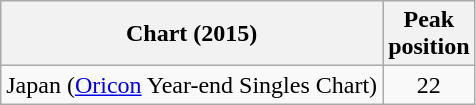<table class="wikitable sortable">
<tr>
<th>Chart (2015)</th>
<th>Peak<br>position</th>
</tr>
<tr>
<td>Japan (<a href='#'>Oricon</a> Year-end Singles Chart)</td>
<td align="center">22</td>
</tr>
</table>
